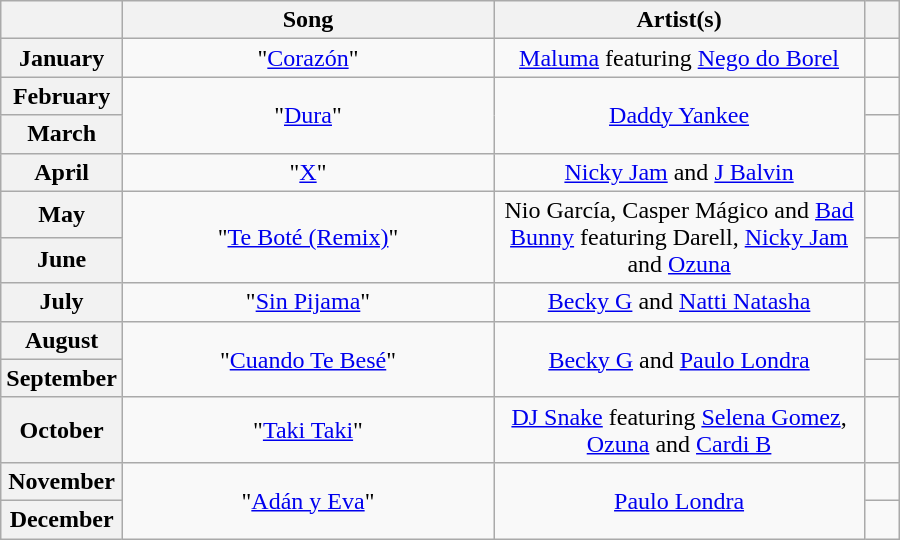<table class="wikitable plainrowheaders" style="text-align: center">
<tr>
<th scope="col" style="width:1em;"></th>
<th scope="col" style="width:15em;">Song</th>
<th scope="col" style="width:15em;">Artist(s)</th>
<th scope="col" style="width:1em;"></th>
</tr>
<tr>
<th scope="row">January</th>
<td>"<a href='#'>Corazón</a>"</td>
<td><a href='#'>Maluma</a> featuring <a href='#'>Nego do Borel</a></td>
<td></td>
</tr>
<tr>
<th scope="row">February</th>
<td rowspan="2">"<a href='#'>Dura</a>"</td>
<td rowspan="2"><a href='#'>Daddy Yankee</a></td>
<td></td>
</tr>
<tr>
<th scope="row">March</th>
<td></td>
</tr>
<tr>
<th scope="row">April</th>
<td>"<a href='#'>X</a>"</td>
<td><a href='#'>Nicky Jam</a> and <a href='#'>J Balvin</a></td>
<td></td>
</tr>
<tr>
<th scope="row">May</th>
<td rowspan="2">"<a href='#'>Te Boté (Remix)</a>"</td>
<td rowspan="2">Nio García, Casper Mágico and <a href='#'>Bad Bunny</a> featuring Darell, <a href='#'>Nicky Jam</a> and <a href='#'>Ozuna</a></td>
<td></td>
</tr>
<tr>
<th scope="row">June</th>
<td></td>
</tr>
<tr>
<th scope="row">July</th>
<td>"<a href='#'>Sin Pijama</a>"</td>
<td><a href='#'>Becky G</a> and <a href='#'>Natti Natasha</a></td>
<td></td>
</tr>
<tr>
<th scope="row">August</th>
<td rowspan="2">"<a href='#'>Cuando Te Besé</a>"</td>
<td rowspan="2"><a href='#'>Becky G</a> and <a href='#'>Paulo Londra</a></td>
<td></td>
</tr>
<tr>
<th scope="row">September</th>
<td></td>
</tr>
<tr>
<th scope="row">October</th>
<td>"<a href='#'>Taki Taki</a>"</td>
<td><a href='#'>DJ Snake</a> featuring <a href='#'>Selena Gomez</a>, <a href='#'>Ozuna</a> and <a href='#'>Cardi B</a></td>
<td></td>
</tr>
<tr>
<th scope="row">November</th>
<td rowspan="2">"<a href='#'>Adán y Eva</a>"</td>
<td rowspan="2"><a href='#'>Paulo Londra</a></td>
<td></td>
</tr>
<tr>
<th scope="row">December</th>
<td></td>
</tr>
</table>
